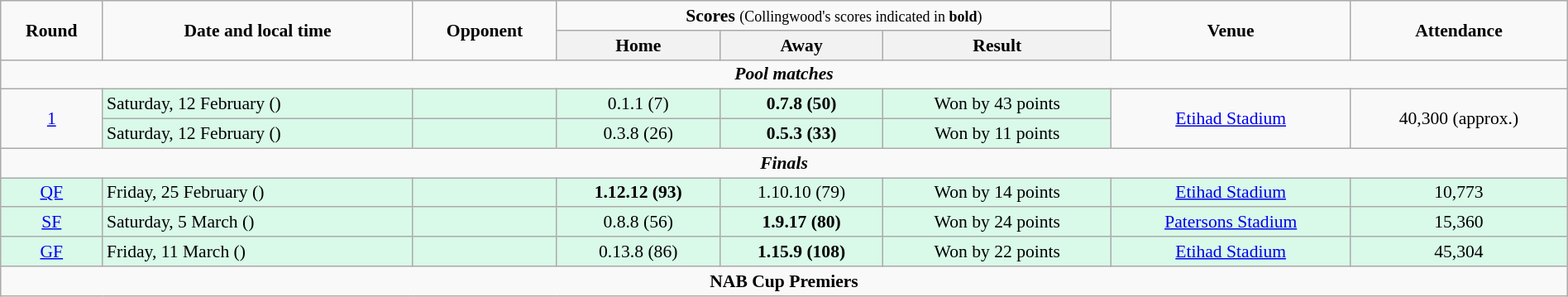<table class="wikitable" style="font-size:90%; text-align:center; width: 100%; margin-left: auto; margin-right: auto;">
<tr>
<td rowspan=2><strong>Round</strong></td>
<td rowspan=2><strong>Date and local time</strong></td>
<td rowspan=2><strong>Opponent</strong></td>
<td colspan=3><strong>Scores</strong> <small>(Collingwood's scores indicated in <strong>bold</strong>)</small></td>
<td rowspan=2><strong>Venue</strong></td>
<td rowspan=2><strong>Attendance</strong></td>
</tr>
<tr>
<th>Home</th>
<th>Away</th>
<th>Result</th>
</tr>
<tr>
<td colspan=8><strong><em>Pool matches</em></strong></td>
</tr>
<tr>
<td rowspan=2><a href='#'>1</a></td>
<td style="text-align:left; background:#d9f9e9;">Saturday, 12 February ()</td>
<td style="text-align:left; background:#d9f9e9;"></td>
<td style="background:#d9f9e9;">0.1.1 (7)</td>
<td style="background:#d9f9e9;"><strong>0.7.8 (50)</strong></td>
<td style="background:#d9f9e9;">Won by 43 points</td>
<td rowspan=2><a href='#'>Etihad Stadium</a></td>
<td rowspan=2>40,300 (approx.)</td>
</tr>
<tr style="background:#d9f9e9;">
<td align=left>Saturday, 12 February ()</td>
<td align=left></td>
<td>0.3.8 (26)</td>
<td><strong>0.5.3 (33)</strong></td>
<td>Won by 11 points</td>
</tr>
<tr>
<td colspan=8><strong><em>Finals</em></strong></td>
</tr>
<tr style="background:#d9f9e9;">
<td><a href='#'>QF</a></td>
<td align=left>Friday, 25 February ()</td>
<td align=left></td>
<td><strong>1.12.12 (93)</strong></td>
<td>1.10.10 (79)</td>
<td>Won by 14 points</td>
<td><a href='#'>Etihad Stadium</a></td>
<td>10,773</td>
</tr>
<tr style="background:#d9f9e9;">
<td><a href='#'>SF</a></td>
<td align=left>Saturday, 5 March ()</td>
<td align=left></td>
<td>0.8.8 (56)</td>
<td><strong>1.9.17 (80)</strong></td>
<td>Won by 24 points</td>
<td><a href='#'>Patersons Stadium</a></td>
<td>15,360</td>
</tr>
<tr style="background:#d9f9e9;">
<td><a href='#'>GF</a></td>
<td align=left>Friday, 11 March ()</td>
<td align=left></td>
<td>0.13.8 (86)</td>
<td><strong>1.15.9 (108)</strong></td>
<td>Won by 22 points</td>
<td><a href='#'>Etihad Stadium</a></td>
<td>45,304</td>
</tr>
<tr>
<td colspan=8><strong>NAB Cup Premiers</strong></td>
</tr>
</table>
